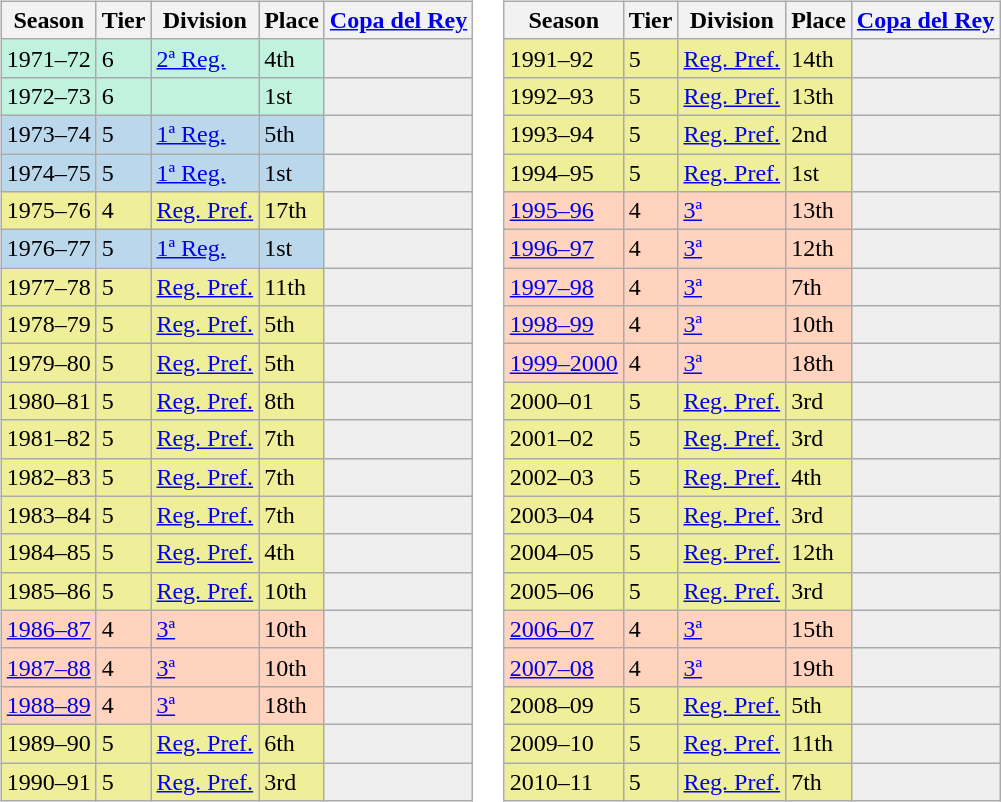<table>
<tr>
<td valign="top" width=0%><br><table class="wikitable">
<tr style="background:#f0f6fa;">
<th>Season</th>
<th>Tier</th>
<th>Division</th>
<th>Place</th>
<th><a href='#'>Copa del Rey</a></th>
</tr>
<tr>
<td style="background:#C0F2DF;">1971–72</td>
<td style="background:#C0F2DF;">6</td>
<td style="background:#C0F2DF;"><a href='#'>2ª Reg.</a></td>
<td style="background:#C0F2DF;">4th</td>
<th style="background:#efefef;"></th>
</tr>
<tr>
<td style="background:#C0F2DF;">1972–73</td>
<td style="background:#C0F2DF;">6</td>
<td style="background:#C0F2DF;"></td>
<td style="background:#C0F2DF;">1st</td>
<th style="background:#efefef;"></th>
</tr>
<tr>
<td style="background:#BBD7EC;">1973–74</td>
<td style="background:#BBD7EC;">5</td>
<td style="background:#BBD7EC;"><a href='#'>1ª Reg.</a></td>
<td style="background:#BBD7EC;">5th</td>
<th style="background:#efefef;"></th>
</tr>
<tr>
<td style="background:#BBD7EC;">1974–75</td>
<td style="background:#BBD7EC;">5</td>
<td style="background:#BBD7EC;"><a href='#'>1ª Reg.</a></td>
<td style="background:#BBD7EC;">1st</td>
<th style="background:#efefef;"></th>
</tr>
<tr>
<td style="background:#EFEF99;">1975–76</td>
<td style="background:#EFEF99;">4</td>
<td style="background:#EFEF99;"><a href='#'>Reg. Pref.</a></td>
<td style="background:#EFEF99;">17th</td>
<th style="background:#efefef;"></th>
</tr>
<tr>
<td style="background:#BBD7EC;">1976–77</td>
<td style="background:#BBD7EC;">5</td>
<td style="background:#BBD7EC;"><a href='#'>1ª Reg.</a></td>
<td style="background:#BBD7EC;">1st</td>
<th style="background:#efefef;"></th>
</tr>
<tr>
<td style="background:#EFEF99;">1977–78</td>
<td style="background:#EFEF99;">5</td>
<td style="background:#EFEF99;"><a href='#'>Reg. Pref.</a></td>
<td style="background:#EFEF99;">11th</td>
<th style="background:#efefef;"></th>
</tr>
<tr>
<td style="background:#EFEF99;">1978–79</td>
<td style="background:#EFEF99;">5</td>
<td style="background:#EFEF99;"><a href='#'>Reg. Pref.</a></td>
<td style="background:#EFEF99;">5th</td>
<th style="background:#efefef;"></th>
</tr>
<tr>
<td style="background:#EFEF99;">1979–80</td>
<td style="background:#EFEF99;">5</td>
<td style="background:#EFEF99;"><a href='#'>Reg. Pref.</a></td>
<td style="background:#EFEF99;">5th</td>
<th style="background:#efefef;"></th>
</tr>
<tr>
<td style="background:#EFEF99;">1980–81</td>
<td style="background:#EFEF99;">5</td>
<td style="background:#EFEF99;"><a href='#'>Reg. Pref.</a></td>
<td style="background:#EFEF99;">8th</td>
<th style="background:#efefef;"></th>
</tr>
<tr>
<td style="background:#EFEF99;">1981–82</td>
<td style="background:#EFEF99;">5</td>
<td style="background:#EFEF99;"><a href='#'>Reg. Pref.</a></td>
<td style="background:#EFEF99;">7th</td>
<th style="background:#efefef;"></th>
</tr>
<tr>
<td style="background:#EFEF99;">1982–83</td>
<td style="background:#EFEF99;">5</td>
<td style="background:#EFEF99;"><a href='#'>Reg. Pref.</a></td>
<td style="background:#EFEF99;">7th</td>
<th style="background:#efefef;"></th>
</tr>
<tr>
<td style="background:#EFEF99;">1983–84</td>
<td style="background:#EFEF99;">5</td>
<td style="background:#EFEF99;"><a href='#'>Reg. Pref.</a></td>
<td style="background:#EFEF99;">7th</td>
<th style="background:#efefef;"></th>
</tr>
<tr>
<td style="background:#EFEF99;">1984–85</td>
<td style="background:#EFEF99;">5</td>
<td style="background:#EFEF99;"><a href='#'>Reg. Pref.</a></td>
<td style="background:#EFEF99;">4th</td>
<th style="background:#efefef;"></th>
</tr>
<tr>
<td style="background:#EFEF99;">1985–86</td>
<td style="background:#EFEF99;">5</td>
<td style="background:#EFEF99;"><a href='#'>Reg. Pref.</a></td>
<td style="background:#EFEF99;">10th</td>
<th style="background:#efefef;"></th>
</tr>
<tr>
<td style="background:#FFD3BD;"><a href='#'>1986–87</a></td>
<td style="background:#FFD3BD;">4</td>
<td style="background:#FFD3BD;"><a href='#'>3ª</a></td>
<td style="background:#FFD3BD;">10th</td>
<th style="background:#efefef;"></th>
</tr>
<tr>
<td style="background:#FFD3BD;"><a href='#'>1987–88</a></td>
<td style="background:#FFD3BD;">4</td>
<td style="background:#FFD3BD;"><a href='#'>3ª</a></td>
<td style="background:#FFD3BD;">10th</td>
<th style="background:#efefef;"></th>
</tr>
<tr>
<td style="background:#FFD3BD;"><a href='#'>1988–89</a></td>
<td style="background:#FFD3BD;">4</td>
<td style="background:#FFD3BD;"><a href='#'>3ª</a></td>
<td style="background:#FFD3BD;">18th</td>
<th style="background:#efefef;"></th>
</tr>
<tr>
<td style="background:#EFEF99;">1989–90</td>
<td style="background:#EFEF99;">5</td>
<td style="background:#EFEF99;"><a href='#'>Reg. Pref.</a></td>
<td style="background:#EFEF99;">6th</td>
<th style="background:#efefef;"></th>
</tr>
<tr>
<td style="background:#EFEF99;">1990–91</td>
<td style="background:#EFEF99;">5</td>
<td style="background:#EFEF99;"><a href='#'>Reg. Pref.</a></td>
<td style="background:#EFEF99;">3rd</td>
<th style="background:#efefef;"></th>
</tr>
</table>
</td>
<td valign="top" width=0%><br><table class="wikitable">
<tr style="background:#f0f6fa;">
<th>Season</th>
<th>Tier</th>
<th>Division</th>
<th>Place</th>
<th><a href='#'>Copa del Rey</a></th>
</tr>
<tr>
<td style="background:#EFEF99;">1991–92</td>
<td style="background:#EFEF99;">5</td>
<td style="background:#EFEF99;"><a href='#'>Reg. Pref.</a></td>
<td style="background:#EFEF99;">14th</td>
<th style="background:#efefef;"></th>
</tr>
<tr>
<td style="background:#EFEF99;">1992–93</td>
<td style="background:#EFEF99;">5</td>
<td style="background:#EFEF99;"><a href='#'>Reg. Pref.</a></td>
<td style="background:#EFEF99;">13th</td>
<th style="background:#efefef;"></th>
</tr>
<tr>
<td style="background:#EFEF99;">1993–94</td>
<td style="background:#EFEF99;">5</td>
<td style="background:#EFEF99;"><a href='#'>Reg. Pref.</a></td>
<td style="background:#EFEF99;">2nd</td>
<th style="background:#efefef;"></th>
</tr>
<tr>
<td style="background:#EFEF99;">1994–95</td>
<td style="background:#EFEF99;">5</td>
<td style="background:#EFEF99;"><a href='#'>Reg. Pref.</a></td>
<td style="background:#EFEF99;">1st</td>
<th style="background:#efefef;"></th>
</tr>
<tr>
<td style="background:#FFD3BD;"><a href='#'>1995–96</a></td>
<td style="background:#FFD3BD;">4</td>
<td style="background:#FFD3BD;"><a href='#'>3ª</a></td>
<td style="background:#FFD3BD;">13th</td>
<th style="background:#efefef;"></th>
</tr>
<tr>
<td style="background:#FFD3BD;"><a href='#'>1996–97</a></td>
<td style="background:#FFD3BD;">4</td>
<td style="background:#FFD3BD;"><a href='#'>3ª</a></td>
<td style="background:#FFD3BD;">12th</td>
<th style="background:#efefef;"></th>
</tr>
<tr>
<td style="background:#FFD3BD;"><a href='#'>1997–98</a></td>
<td style="background:#FFD3BD;">4</td>
<td style="background:#FFD3BD;"><a href='#'>3ª</a></td>
<td style="background:#FFD3BD;">7th</td>
<th style="background:#efefef;"></th>
</tr>
<tr>
<td style="background:#FFD3BD;"><a href='#'>1998–99</a></td>
<td style="background:#FFD3BD;">4</td>
<td style="background:#FFD3BD;"><a href='#'>3ª</a></td>
<td style="background:#FFD3BD;">10th</td>
<th style="background:#efefef;"></th>
</tr>
<tr>
<td style="background:#FFD3BD;"><a href='#'>1999–2000</a></td>
<td style="background:#FFD3BD;">4</td>
<td style="background:#FFD3BD;"><a href='#'>3ª</a></td>
<td style="background:#FFD3BD;">18th</td>
<th style="background:#efefef;"></th>
</tr>
<tr>
<td style="background:#EFEF99;">2000–01</td>
<td style="background:#EFEF99;">5</td>
<td style="background:#EFEF99;"><a href='#'>Reg. Pref.</a></td>
<td style="background:#EFEF99;">3rd</td>
<th style="background:#efefef;"></th>
</tr>
<tr>
<td style="background:#EFEF99;">2001–02</td>
<td style="background:#EFEF99;">5</td>
<td style="background:#EFEF99;"><a href='#'>Reg. Pref.</a></td>
<td style="background:#EFEF99;">3rd</td>
<th style="background:#efefef;"></th>
</tr>
<tr>
<td style="background:#EFEF99;">2002–03</td>
<td style="background:#EFEF99;">5</td>
<td style="background:#EFEF99;"><a href='#'>Reg. Pref.</a></td>
<td style="background:#EFEF99;">4th</td>
<th style="background:#efefef;"></th>
</tr>
<tr>
<td style="background:#EFEF99;">2003–04</td>
<td style="background:#EFEF99;">5</td>
<td style="background:#EFEF99;"><a href='#'>Reg. Pref.</a></td>
<td style="background:#EFEF99;">3rd</td>
<th style="background:#efefef;"></th>
</tr>
<tr>
<td style="background:#EFEF99;">2004–05</td>
<td style="background:#EFEF99;">5</td>
<td style="background:#EFEF99;"><a href='#'>Reg. Pref.</a></td>
<td style="background:#EFEF99;">12th</td>
<th style="background:#efefef;"></th>
</tr>
<tr>
<td style="background:#EFEF99;">2005–06</td>
<td style="background:#EFEF99;">5</td>
<td style="background:#EFEF99;"><a href='#'>Reg. Pref.</a></td>
<td style="background:#EFEF99;">3rd</td>
<th style="background:#efefef;"></th>
</tr>
<tr>
<td style="background:#FFD3BD;"><a href='#'>2006–07</a></td>
<td style="background:#FFD3BD;">4</td>
<td style="background:#FFD3BD;"><a href='#'>3ª</a></td>
<td style="background:#FFD3BD;">15th</td>
<th style="background:#efefef;"></th>
</tr>
<tr>
<td style="background:#FFD3BD;"><a href='#'>2007–08</a></td>
<td style="background:#FFD3BD;">4</td>
<td style="background:#FFD3BD;"><a href='#'>3ª</a></td>
<td style="background:#FFD3BD;">19th</td>
<th style="background:#efefef;"></th>
</tr>
<tr>
<td style="background:#EFEF99;">2008–09</td>
<td style="background:#EFEF99;">5</td>
<td style="background:#EFEF99;"><a href='#'>Reg. Pref.</a></td>
<td style="background:#EFEF99;">5th</td>
<th style="background:#efefef;"></th>
</tr>
<tr>
<td style="background:#EFEF99;">2009–10</td>
<td style="background:#EFEF99;">5</td>
<td style="background:#EFEF99;"><a href='#'>Reg. Pref.</a></td>
<td style="background:#EFEF99;">11th</td>
<th style="background:#efefef;"></th>
</tr>
<tr>
<td style="background:#EFEF99;">2010–11</td>
<td style="background:#EFEF99;">5</td>
<td style="background:#EFEF99;"><a href='#'>Reg. Pref.</a></td>
<td style="background:#EFEF99;">7th</td>
<th style="background:#efefef;"></th>
</tr>
</table>
</td>
</tr>
</table>
